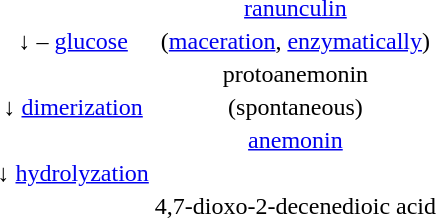<table style="text-align:center">
<tr>
<td></td>
<td><a href='#'>ranunculin</a></td>
</tr>
<tr>
<td>↓ – <a href='#'>glucose</a></td>
<td>(<a href='#'>maceration</a>, <a href='#'>enzymatically</a>)</td>
</tr>
<tr>
<td></td>
<td>protoanemonin</td>
</tr>
<tr>
<td>↓ <a href='#'>dimerization</a></td>
<td>(spontaneous)</td>
</tr>
<tr>
<td></td>
<td><a href='#'>anemonin</a></td>
</tr>
<tr>
<td>↓ <a href='#'>hydrolyzation</a></td>
</tr>
<tr>
<td></td>
<td>4,7-dioxo-2-decenedioic acid</td>
</tr>
</table>
